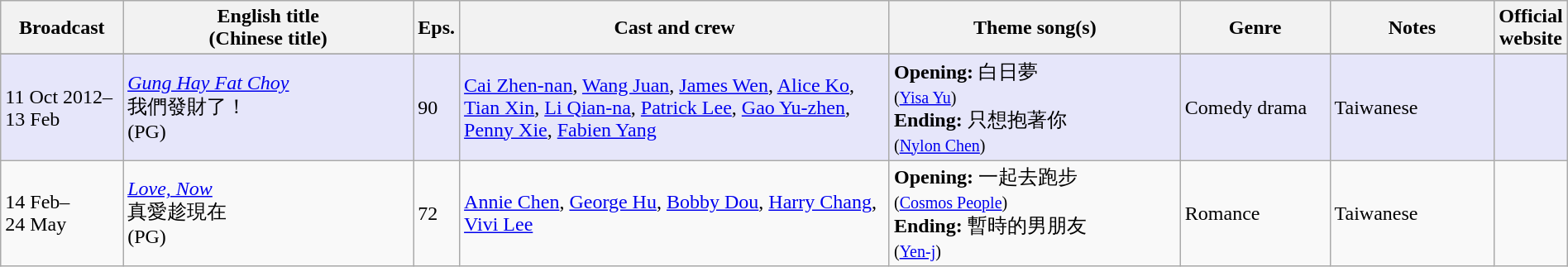<table class="wikitable sortable" width="100%" style="text-align: left">
<tr>
<th align=center width=8% bgcolor="silver">Broadcast</th>
<th align=center width=20% bgcolor="silver">English title <br> (Chinese title)</th>
<th align=center width=1% bgcolor="silver">Eps.</th>
<th align=center width=30% bgcolor="silver">Cast and crew</th>
<th align=center width=20% bgcolor="silver">Theme song(s)</th>
<th align=center width=10% bgcolor="silver">Genre</th>
<th align=center width=15% bgcolor="silver">Notes</th>
<th align=center width=1% bgcolor="silver">Official website</th>
</tr>
<tr>
</tr>
<tr ---- bgcolor="E6E6FA">
<td>11 Oct 2012–<br>13 Feb</td>
<td><em><a href='#'>Gung Hay Fat Choy</a></em><br>我們發財了！<br>(<span>PG</span>)</td>
<td>90</td>
<td><a href='#'>Cai Zhen-nan</a>, <a href='#'>Wang Juan</a>, <a href='#'>James Wen</a>, <a href='#'>Alice Ko</a>, <a href='#'>Tian Xin</a>, <a href='#'>Li Qian-na</a>, <a href='#'>Patrick Lee</a>, <a href='#'>Gao Yu-zhen</a>, <a href='#'>Penny Xie</a>, <a href='#'>Fabien Yang</a></td>
<td><strong>Opening:</strong> 白日夢 <br><small>(<a href='#'>Yisa Yu</a>)</small> <br> <strong>Ending:</strong> 只想抱著你 <br><small>(<a href='#'>Nylon Chen</a>)</small></td>
<td>Comedy drama</td>
<td>Taiwanese</td>
<td></td>
</tr>
<tr>
<td>14 Feb–<br>24 May</td>
<td><em><a href='#'>Love, Now</a></em><br>真愛趁現在<br>(<span>PG</span>)</td>
<td>72</td>
<td><a href='#'>Annie Chen</a>, <a href='#'>George Hu</a>, <a href='#'>Bobby Dou</a>, <a href='#'>Harry Chang</a>, <a href='#'>Vivi Lee</a></td>
<td><strong>Opening:</strong> 一起去跑步 <br><small>(<a href='#'>Cosmos People</a>)</small> <br> <strong>Ending:</strong> 暫時的男朋友 <br><small>(<a href='#'>Yen-j</a>)</small></td>
<td>Romance</td>
<td>Taiwanese</td>
<td></td>
</tr>
</table>
